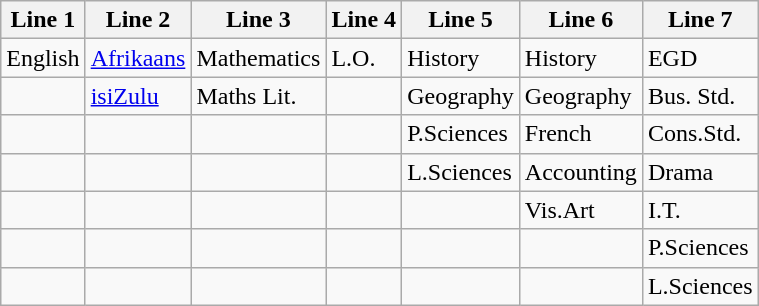<table class="wikitable" border="1">
<tr>
<th>Line 1</th>
<th>Line 2</th>
<th>Line 3</th>
<th>Line 4</th>
<th>Line 5</th>
<th>Line 6</th>
<th>Line 7</th>
</tr>
<tr>
<td>English</td>
<td><a href='#'>Afrikaans</a></td>
<td>Mathematics</td>
<td>L.O.</td>
<td>History</td>
<td>History</td>
<td>EGD</td>
</tr>
<tr>
<td></td>
<td><a href='#'>isiZulu</a></td>
<td>Maths Lit.</td>
<td></td>
<td>Geography</td>
<td>Geography</td>
<td>Bus. Std.</td>
</tr>
<tr>
<td></td>
<td></td>
<td></td>
<td></td>
<td>P.Sciences</td>
<td>French</td>
<td>Cons.Std.</td>
</tr>
<tr>
<td></td>
<td></td>
<td></td>
<td></td>
<td>L.Sciences</td>
<td>Accounting</td>
<td>Drama</td>
</tr>
<tr>
<td></td>
<td></td>
<td></td>
<td></td>
<td></td>
<td>Vis.Art</td>
<td>I.T.</td>
</tr>
<tr>
<td></td>
<td></td>
<td></td>
<td></td>
<td></td>
<td></td>
<td>P.Sciences</td>
</tr>
<tr>
<td></td>
<td></td>
<td></td>
<td></td>
<td></td>
<td></td>
<td>L.Sciences</td>
</tr>
</table>
